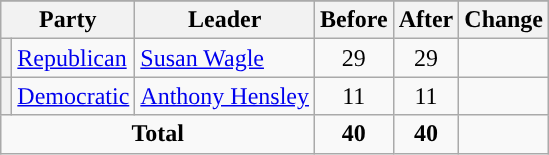<table class="wikitable" style="text-align:center;">
<tr>
</tr>
<tr>
<th colspan=2>Party</th>
<th>Leader</th>
<th>Before</th>
<th>After</th>
<th>Change</th>
</tr>
<tr>
<th style="background-color:"></th>
<td style="text-align:left;"><a href='#'>Republican</a></td>
<td style="text-align:left;"><a href='#'>Susan Wagle</a></td>
<td>29</td>
<td>29</td>
<td></td>
</tr>
<tr>
<th style="background-color:"></th>
<td style="text-align:left;"><a href='#'>Democratic</a></td>
<td style="text-align:left;"><a href='#'>Anthony Hensley</a></td>
<td>11</td>
<td>11</td>
<td></td>
</tr>
<tr>
<td colspan=3><strong>Total</strong></td>
<td><strong>40</strong></td>
<td><strong>40</strong></td>
<td></td>
</tr>
</table>
